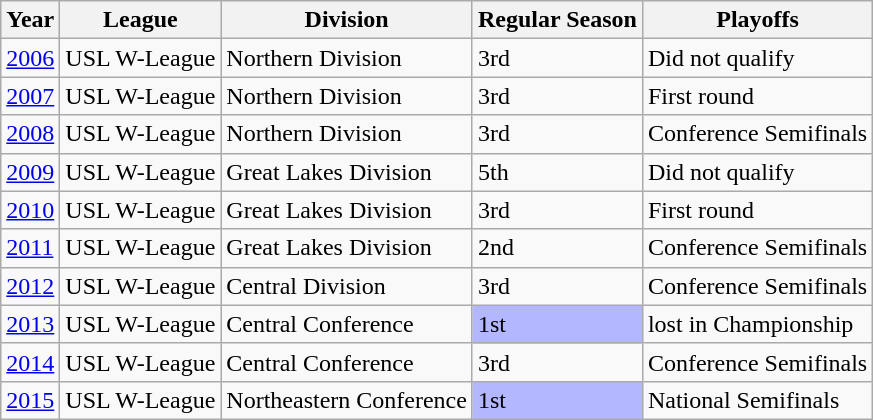<table class="wikitable">
<tr>
<th>Year</th>
<th>League</th>
<th>Division</th>
<th>Regular Season</th>
<th>Playoffs</th>
</tr>
<tr>
<td><a href='#'>2006</a></td>
<td>USL W-League</td>
<td>Northern Division</td>
<td>3rd</td>
<td>Did not qualify</td>
</tr>
<tr>
<td><a href='#'>2007</a></td>
<td>USL W-League</td>
<td>Northern Division</td>
<td>3rd </td>
<td>First round </td>
</tr>
<tr>
<td><a href='#'>2008</a></td>
<td>USL W-League</td>
<td>Northern Division</td>
<td>3rd </td>
<td>Conference Semifinals</td>
</tr>
<tr>
<td><a href='#'>2009</a></td>
<td>USL W-League</td>
<td>Great Lakes Division</td>
<td>5th </td>
<td>Did not qualify</td>
</tr>
<tr>
<td><a href='#'>2010</a></td>
<td>USL W-League</td>
<td>Great Lakes Division</td>
<td>3rd </td>
<td>First round </td>
</tr>
<tr>
<td><a href='#'>2011</a></td>
<td>USL W-League</td>
<td>Great Lakes Division</td>
<td>2nd</td>
<td>Conference Semifinals</td>
</tr>
<tr>
<td><a href='#'>2012</a></td>
<td>USL W-League</td>
<td>Central Division</td>
<td>3rd</td>
<td>Conference Semifinals</td>
</tr>
<tr>
<td><a href='#'>2013</a></td>
<td>USL W-League</td>
<td>Central Conference</td>
<td bgcolor="B3B7FF">1st</td>
<td>lost in Championship</td>
</tr>
<tr>
<td><a href='#'>2014</a></td>
<td>USL W-League</td>
<td>Central Conference</td>
<td>3rd</td>
<td>Conference Semifinals</td>
</tr>
<tr>
<td><a href='#'>2015</a></td>
<td>USL W-League</td>
<td>Northeastern Conference</td>
<td bgcolor="B3B7FF">1st</td>
<td>National Semifinals</td>
</tr>
</table>
